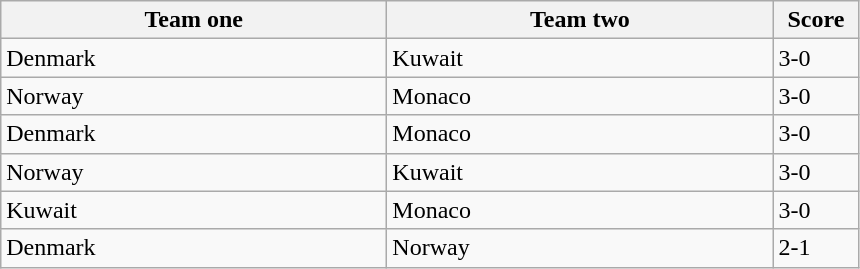<table class="wikitable">
<tr>
<th width=250>Team one</th>
<th width=250>Team two</th>
<th width=50>Score</th>
</tr>
<tr>
<td> Denmark</td>
<td> Kuwait</td>
<td>3-0</td>
</tr>
<tr>
<td> Norway</td>
<td> Monaco</td>
<td>3-0</td>
</tr>
<tr>
<td> Denmark</td>
<td> Monaco</td>
<td>3-0</td>
</tr>
<tr>
<td> Norway</td>
<td> Kuwait</td>
<td>3-0</td>
</tr>
<tr>
<td> Kuwait</td>
<td> Monaco</td>
<td>3-0</td>
</tr>
<tr>
<td> Denmark</td>
<td> Norway</td>
<td>2-1</td>
</tr>
</table>
